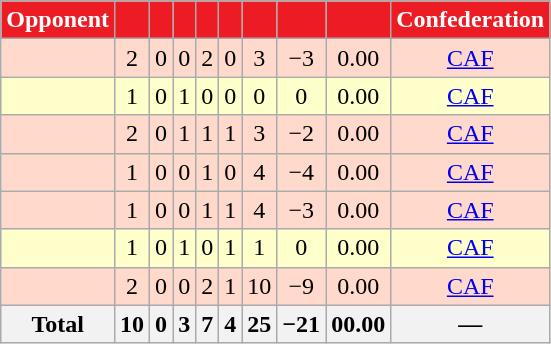<table class="wikitable sortable" style="text-align:center;">
<tr style="color:white">
<th style="background-color:#ED1C24;color:white">Opponent</th>
<th style="background-color:#ED1C24;"></th>
<th style="background-color:#ED1C24;"></th>
<th style="background-color:#ED1C24;"></th>
<th style="background-color:#ED1C24;"></th>
<th style="background-color:#ED1C24;"></th>
<th style="background-color:#ED1C24;"></th>
<th style="background-color:#ED1C24;"></th>
<th style="background-color:#ED1C24;"></th>
<th style="background-color:#ED1C24;color:white">Confederation</th>
</tr>
<tr bgcolor=FFDACC>
<td style="text-align:left;"></td>
<td>2</td>
<td>0</td>
<td>0</td>
<td>2</td>
<td>0</td>
<td>3</td>
<td>−3</td>
<td>0.00</td>
<td><a href='#'>CAF</a></td>
</tr>
<tr bgcolor=FFFFCC>
<td style="text-align:left;"></td>
<td>1</td>
<td>0</td>
<td>1</td>
<td>0</td>
<td>0</td>
<td>0</td>
<td>0</td>
<td>0.00</td>
<td><a href='#'>CAF</a></td>
</tr>
<tr bgcolor=FFDACC>
<td style="text-align:left;"></td>
<td>2</td>
<td>0</td>
<td>1</td>
<td>1</td>
<td>1</td>
<td>3</td>
<td>−2</td>
<td>0.00</td>
<td><a href='#'>CAF</a></td>
</tr>
<tr bgcolor=FFDACC>
<td style="text-align:left;"></td>
<td>1</td>
<td>0</td>
<td>0</td>
<td>1</td>
<td>0</td>
<td>4</td>
<td>−4</td>
<td>0.00</td>
<td><a href='#'>CAF</a></td>
</tr>
<tr bgcolor=FFDACC>
<td style="text-align:left;"></td>
<td>1</td>
<td>0</td>
<td>0</td>
<td>1</td>
<td>1</td>
<td>4</td>
<td>−3</td>
<td>0.00</td>
<td><a href='#'>CAF</a></td>
</tr>
<tr bgcolor=FFFFCC>
<td style="text-align:left;"></td>
<td>1</td>
<td>0</td>
<td>1</td>
<td>0</td>
<td>1</td>
<td>1</td>
<td>0</td>
<td>0.00</td>
<td><a href='#'>CAF</a></td>
</tr>
<tr bgcolor=FFDACC>
<td style="text-align:left;"></td>
<td>2</td>
<td>0</td>
<td>0</td>
<td>2</td>
<td>1</td>
<td>10</td>
<td>−9</td>
<td>0.00</td>
<td><a href='#'>CAF</a></td>
</tr>
<tr>
<th>Total</th>
<th>10</th>
<th>0</th>
<th>3</th>
<th>7</th>
<th>4</th>
<th>25</th>
<th>−21</th>
<th>00.00</th>
<th>—</th>
</tr>
</table>
